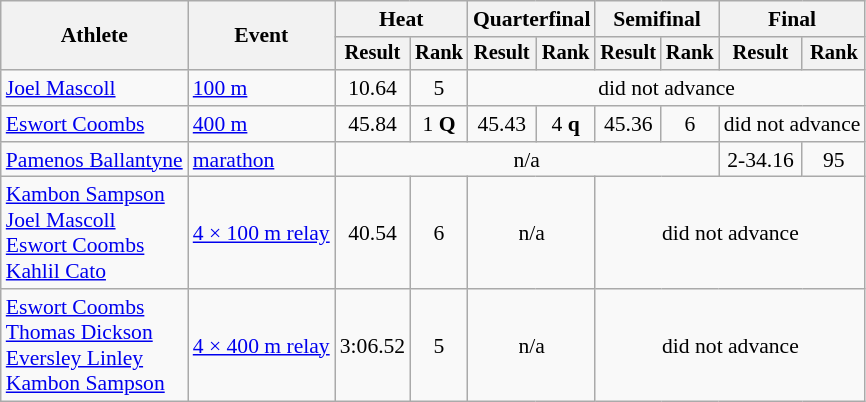<table class="wikitable" style="font-size:90%">
<tr>
<th rowspan="2">Athlete</th>
<th rowspan="2">Event</th>
<th colspan="2">Heat</th>
<th colspan="2">Quarterfinal</th>
<th colspan="2">Semifinal</th>
<th colspan="2">Final</th>
</tr>
<tr style="font-size:95%">
<th>Result</th>
<th>Rank</th>
<th>Result</th>
<th>Rank</th>
<th>Result</th>
<th>Rank</th>
<th>Result</th>
<th>Rank</th>
</tr>
<tr align=center>
<td align=left><a href='#'>Joel Mascoll</a></td>
<td align=left><a href='#'>100 m</a></td>
<td>10.64</td>
<td>5</td>
<td colspan=6>did not advance</td>
</tr>
<tr align=center>
<td align=left><a href='#'>Eswort Coombs</a></td>
<td align=left><a href='#'>400 m</a></td>
<td>45.84</td>
<td>1 <strong>Q</strong></td>
<td>45.43</td>
<td>4 <strong>q</strong></td>
<td>45.36</td>
<td>6</td>
<td colspan=2>did not advance</td>
</tr>
<tr align=center>
<td align=left><a href='#'>Pamenos Ballantyne</a></td>
<td align=left><a href='#'>marathon</a></td>
<td colspan=6>n/a</td>
<td>2-34.16</td>
<td>95</td>
</tr>
<tr align=center>
<td align=left><a href='#'>Kambon Sampson</a><br><a href='#'>Joel Mascoll</a><br><a href='#'>Eswort Coombs</a><br><a href='#'>Kahlil Cato</a><br></td>
<td align=left><a href='#'>4 × 100 m relay</a></td>
<td>40.54</td>
<td>6</td>
<td colspan=2>n/a</td>
<td colspan=4>did not advance</td>
</tr>
<tr align=center>
<td align=left><a href='#'>Eswort Coombs</a><br><a href='#'>Thomas Dickson</a><br><a href='#'>Eversley Linley</a><br><a href='#'>Kambon Sampson</a><br></td>
<td align=left><a href='#'>4 × 400 m relay</a></td>
<td>3:06.52</td>
<td>5</td>
<td colspan=2>n/a</td>
<td colspan=4>did not advance</td>
</tr>
</table>
